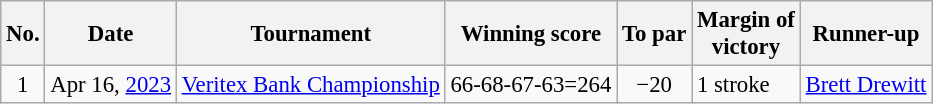<table class="wikitable" style="font-size:95%;">
<tr>
<th>No.</th>
<th>Date</th>
<th>Tournament</th>
<th>Winning score</th>
<th>To par</th>
<th>Margin of<br>victory</th>
<th>Runner-up</th>
</tr>
<tr>
<td align=center>1</td>
<td align=right>Apr 16, <a href='#'>2023</a></td>
<td><a href='#'>Veritex Bank Championship</a></td>
<td>66-68-67-63=264</td>
<td align=center>−20</td>
<td>1 stroke</td>
<td> <a href='#'>Brett Drewitt</a></td>
</tr>
</table>
